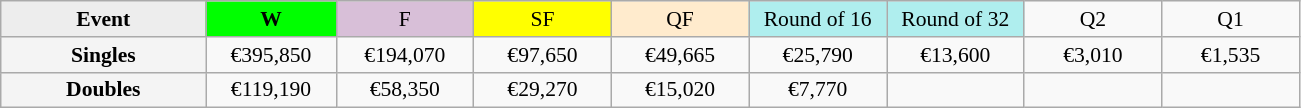<table class=wikitable style=font-size:90%;text-align:center>
<tr>
<td width=130 bgcolor=ededed><strong>Event</strong></td>
<td width=80 bgcolor=lime><strong>W</strong></td>
<td width=85 bgcolor=thistle>F</td>
<td width=85 bgcolor=ffff00>SF</td>
<td width=85 bgcolor=ffebcd>QF</td>
<td width=85 bgcolor=afeeee>Round of 16</td>
<td width=85 bgcolor=afeeee>Round of 32</td>
<td width=85>Q2</td>
<td width=85>Q1</td>
</tr>
<tr>
<th style=background:#f4f4f4>Singles</th>
<td>€395,850</td>
<td>€194,070</td>
<td>€97,650</td>
<td>€49,665</td>
<td>€25,790</td>
<td>€13,600</td>
<td>€3,010</td>
<td>€1,535</td>
</tr>
<tr>
<th style=background:#f4f4f4>Doubles</th>
<td>€119,190</td>
<td>€58,350</td>
<td>€29,270</td>
<td>€15,020</td>
<td>€7,770</td>
<td></td>
<td></td>
<td></td>
</tr>
</table>
